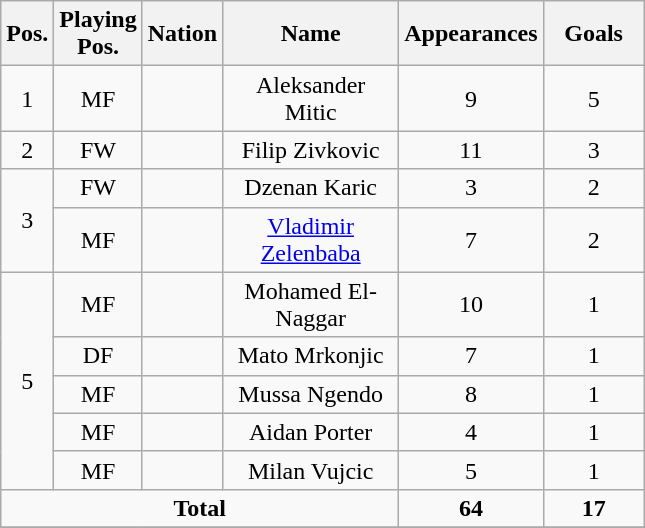<table class="wikitable sortable" style="font-size:100%; text-align:center">
<tr>
<th width=15>Pos.</th>
<th width=15>Playing Pos.</th>
<th width=15>Nation</th>
<th width=110>Name</th>
<th width=50>Appearances</th>
<th width=60>Goals</th>
</tr>
<tr>
<td>1</td>
<td>MF</td>
<td></td>
<td>Aleksander Mitic</td>
<td>9</td>
<td>5</td>
</tr>
<tr>
<td>2</td>
<td>FW</td>
<td></td>
<td>Filip Zivkovic</td>
<td>11</td>
<td>3</td>
</tr>
<tr>
<td rowspan=2>3</td>
<td>FW</td>
<td></td>
<td>Dzenan Karic</td>
<td>3</td>
<td>2</td>
</tr>
<tr>
<td>MF</td>
<td></td>
<td><a href='#'>Vladimir Zelenbaba</a></td>
<td>7</td>
<td>2</td>
</tr>
<tr>
<td rowspan=5>5</td>
<td>MF</td>
<td></td>
<td>Mohamed El-Naggar</td>
<td>10</td>
<td>1</td>
</tr>
<tr>
<td>DF</td>
<td></td>
<td>Mato Mrkonjic</td>
<td>7</td>
<td>1</td>
</tr>
<tr>
<td>MF</td>
<td></td>
<td>Mussa Ngendo</td>
<td>8</td>
<td>1</td>
</tr>
<tr>
<td>MF</td>
<td></td>
<td>Aidan Porter</td>
<td>4</td>
<td>1</td>
</tr>
<tr>
<td>MF</td>
<td></td>
<td>Milan Vujcic</td>
<td>5</td>
<td>1</td>
</tr>
<tr>
<td colspan=4><strong>Total</strong></td>
<td><strong>64</strong></td>
<td><strong>17</strong></td>
</tr>
<tr>
</tr>
</table>
